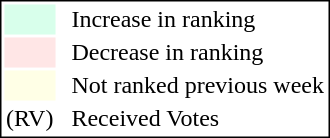<table style="border:1px solid black;">
<tr>
<td style="background:#D8FFEB; width:20px;"></td>
<td> </td>
<td>Increase in ranking</td>
</tr>
<tr>
<td style="background:#FFE6E6; width:20px;"></td>
<td> </td>
<td>Decrease in ranking</td>
</tr>
<tr>
<td style="background:#FFFFE6; width:20px;"></td>
<td> </td>
<td>Not ranked previous week</td>
</tr>
<tr>
<td>(RV)</td>
<td> </td>
<td>Received Votes</td>
</tr>
</table>
